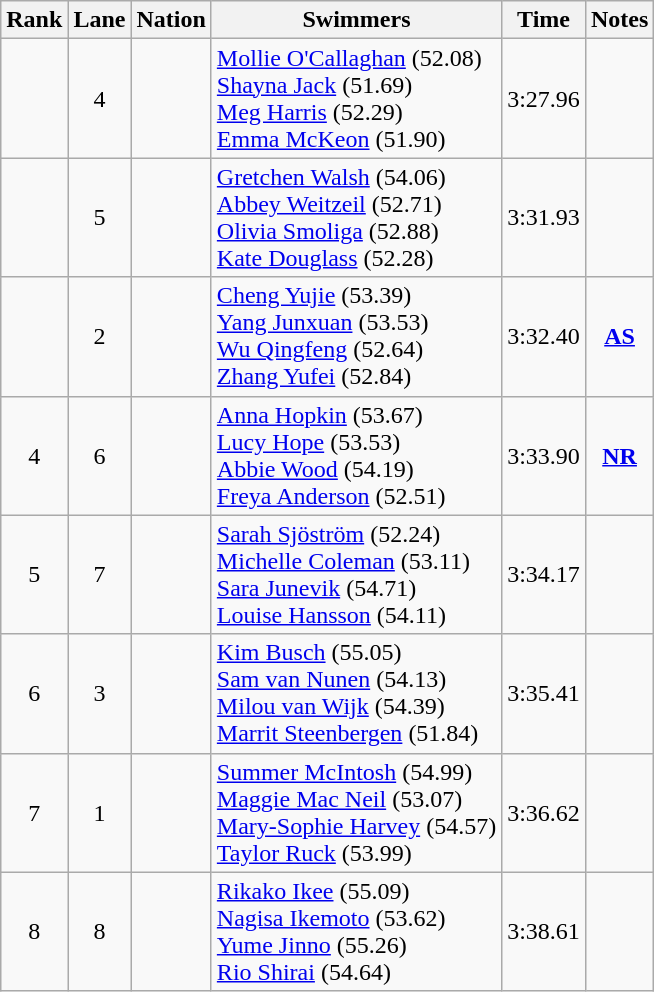<table class="wikitable sortable" style="text-align:center">
<tr>
<th>Rank</th>
<th>Lane</th>
<th>Nation</th>
<th>Swimmers</th>
<th>Time</th>
<th>Notes</th>
</tr>
<tr>
<td></td>
<td>4</td>
<td align=left></td>
<td align=left><a href='#'>Mollie O'Callaghan</a> (52.08)<br><a href='#'>Shayna Jack</a> (51.69)<br><a href='#'>Meg Harris</a> (52.29)<br><a href='#'>Emma McKeon</a> (51.90)</td>
<td>3:27.96</td>
<td></td>
</tr>
<tr>
<td></td>
<td>5</td>
<td align=left></td>
<td align=left><a href='#'>Gretchen Walsh</a> (54.06)<br><a href='#'>Abbey Weitzeil</a> (52.71)<br><a href='#'>Olivia Smoliga</a> (52.88)<br><a href='#'>Kate Douglass</a> (52.28)</td>
<td>3:31.93</td>
<td></td>
</tr>
<tr>
<td></td>
<td>2</td>
<td align=left></td>
<td align=left><a href='#'>Cheng Yujie</a> (53.39)<br><a href='#'>Yang Junxuan</a> (53.53)<br><a href='#'>Wu Qingfeng</a> (52.64)<br><a href='#'>Zhang Yufei</a> (52.84)</td>
<td>3:32.40</td>
<td><strong><a href='#'>AS</a></strong></td>
</tr>
<tr>
<td>4</td>
<td>6</td>
<td align=left></td>
<td align=left><a href='#'>Anna Hopkin</a> (53.67)<br><a href='#'>Lucy Hope</a> (53.53)<br><a href='#'>Abbie Wood</a> (54.19)<br><a href='#'>Freya Anderson</a> (52.51)</td>
<td>3:33.90</td>
<td><strong><a href='#'>NR</a></strong></td>
</tr>
<tr>
<td>5</td>
<td>7</td>
<td align=left></td>
<td align=left><a href='#'>Sarah Sjöström</a> (52.24)<br><a href='#'>Michelle Coleman</a> (53.11)<br><a href='#'>Sara Junevik</a> (54.71)<br><a href='#'>Louise Hansson</a> (54.11)</td>
<td>3:34.17</td>
<td></td>
</tr>
<tr>
<td>6</td>
<td>3</td>
<td align=left></td>
<td align=left><a href='#'>Kim Busch</a> (55.05)<br><a href='#'>Sam van Nunen</a> (54.13)<br><a href='#'>Milou van Wijk</a> (54.39)<br><a href='#'>Marrit Steenbergen</a> (51.84)</td>
<td>3:35.41</td>
<td></td>
</tr>
<tr>
<td>7</td>
<td>1</td>
<td align=left></td>
<td align=left><a href='#'>Summer McIntosh</a> (54.99)<br><a href='#'>Maggie Mac Neil</a> (53.07)<br><a href='#'>Mary-Sophie Harvey</a> (54.57)<br><a href='#'>Taylor Ruck</a> (53.99)</td>
<td>3:36.62</td>
<td></td>
</tr>
<tr>
<td>8</td>
<td>8</td>
<td align=left></td>
<td align=left><a href='#'>Rikako Ikee</a> (55.09)<br><a href='#'>Nagisa Ikemoto</a> (53.62)<br><a href='#'>Yume Jinno</a> (55.26)<br><a href='#'>Rio Shirai</a> (54.64)</td>
<td>3:38.61</td>
<td></td>
</tr>
</table>
